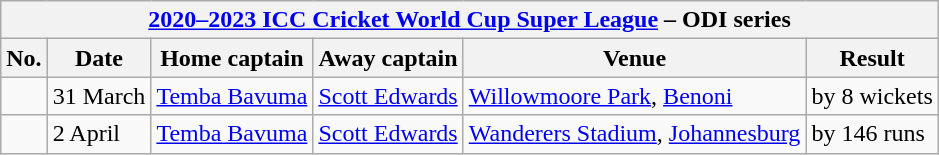<table class="wikitable">
<tr>
<th colspan="9"><a href='#'>2020–2023 ICC Cricket World Cup Super League</a> – ODI series</th>
</tr>
<tr>
<th>No.</th>
<th>Date</th>
<th>Home captain</th>
<th>Away captain</th>
<th>Venue</th>
<th>Result</th>
</tr>
<tr>
<td></td>
<td>31 March</td>
<td><a href='#'>Temba Bavuma</a></td>
<td><a href='#'>Scott Edwards</a></td>
<td><a href='#'>Willowmoore Park</a>, <a href='#'>Benoni</a></td>
<td> by 8 wickets</td>
</tr>
<tr>
<td></td>
<td>2 April</td>
<td><a href='#'>Temba Bavuma</a></td>
<td><a href='#'>Scott Edwards</a></td>
<td><a href='#'>Wanderers Stadium</a>, <a href='#'>Johannesburg</a></td>
<td> by 146 runs</td>
</tr>
</table>
